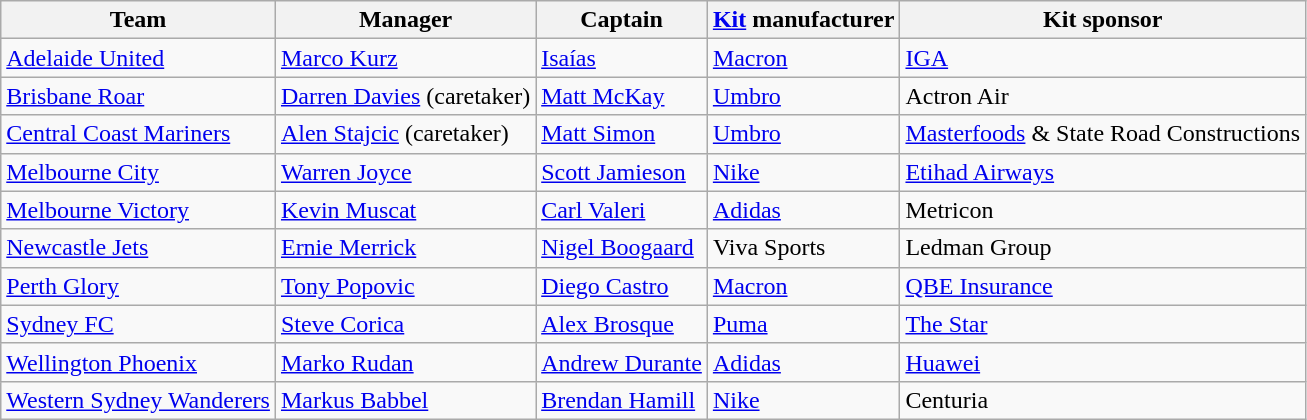<table class="wikitable">
<tr>
<th>Team</th>
<th>Manager</th>
<th>Captain</th>
<th><a href='#'>Kit</a> manufacturer</th>
<th>Kit sponsor</th>
</tr>
<tr>
<td><a href='#'>Adelaide United</a></td>
<td> <a href='#'>Marco Kurz</a></td>
<td> <a href='#'>Isaías</a></td>
<td><a href='#'>Macron</a></td>
<td><a href='#'>IGA</a></td>
</tr>
<tr>
<td><a href='#'>Brisbane Roar</a></td>
<td> <a href='#'>Darren Davies</a> (caretaker)</td>
<td> <a href='#'>Matt McKay</a></td>
<td><a href='#'>Umbro</a></td>
<td>Actron Air</td>
</tr>
<tr>
<td><a href='#'>Central Coast Mariners</a></td>
<td> <a href='#'>Alen Stajcic</a>  (caretaker)</td>
<td> <a href='#'>Matt Simon</a></td>
<td><a href='#'>Umbro</a></td>
<td><a href='#'>Masterfoods</a> & State Road Constructions</td>
</tr>
<tr>
<td><a href='#'>Melbourne City</a></td>
<td> <a href='#'>Warren Joyce</a></td>
<td> <a href='#'>Scott Jamieson</a></td>
<td><a href='#'>Nike</a></td>
<td><a href='#'>Etihad Airways</a></td>
</tr>
<tr>
<td><a href='#'>Melbourne Victory</a></td>
<td> <a href='#'>Kevin Muscat</a></td>
<td> <a href='#'>Carl Valeri</a></td>
<td><a href='#'>Adidas</a></td>
<td>Metricon</td>
</tr>
<tr>
<td><a href='#'>Newcastle Jets</a></td>
<td> <a href='#'>Ernie Merrick</a></td>
<td> <a href='#'>Nigel Boogaard</a></td>
<td>Viva Sports</td>
<td>Ledman Group</td>
</tr>
<tr>
<td><a href='#'>Perth Glory</a></td>
<td> <a href='#'>Tony Popovic</a></td>
<td> <a href='#'>Diego Castro</a></td>
<td><a href='#'>Macron</a></td>
<td><a href='#'>QBE Insurance</a></td>
</tr>
<tr>
<td><a href='#'>Sydney FC</a></td>
<td> <a href='#'>Steve Corica</a></td>
<td> <a href='#'>Alex Brosque</a></td>
<td><a href='#'>Puma</a></td>
<td><a href='#'>The Star</a></td>
</tr>
<tr>
<td><a href='#'>Wellington Phoenix</a></td>
<td> <a href='#'>Marko Rudan</a></td>
<td> <a href='#'>Andrew Durante</a></td>
<td><a href='#'>Adidas</a></td>
<td><a href='#'>Huawei</a></td>
</tr>
<tr>
<td><a href='#'>Western Sydney Wanderers</a></td>
<td> <a href='#'>Markus Babbel</a></td>
<td> <a href='#'>Brendan Hamill</a></td>
<td><a href='#'>Nike</a></td>
<td>Centuria</td>
</tr>
</table>
